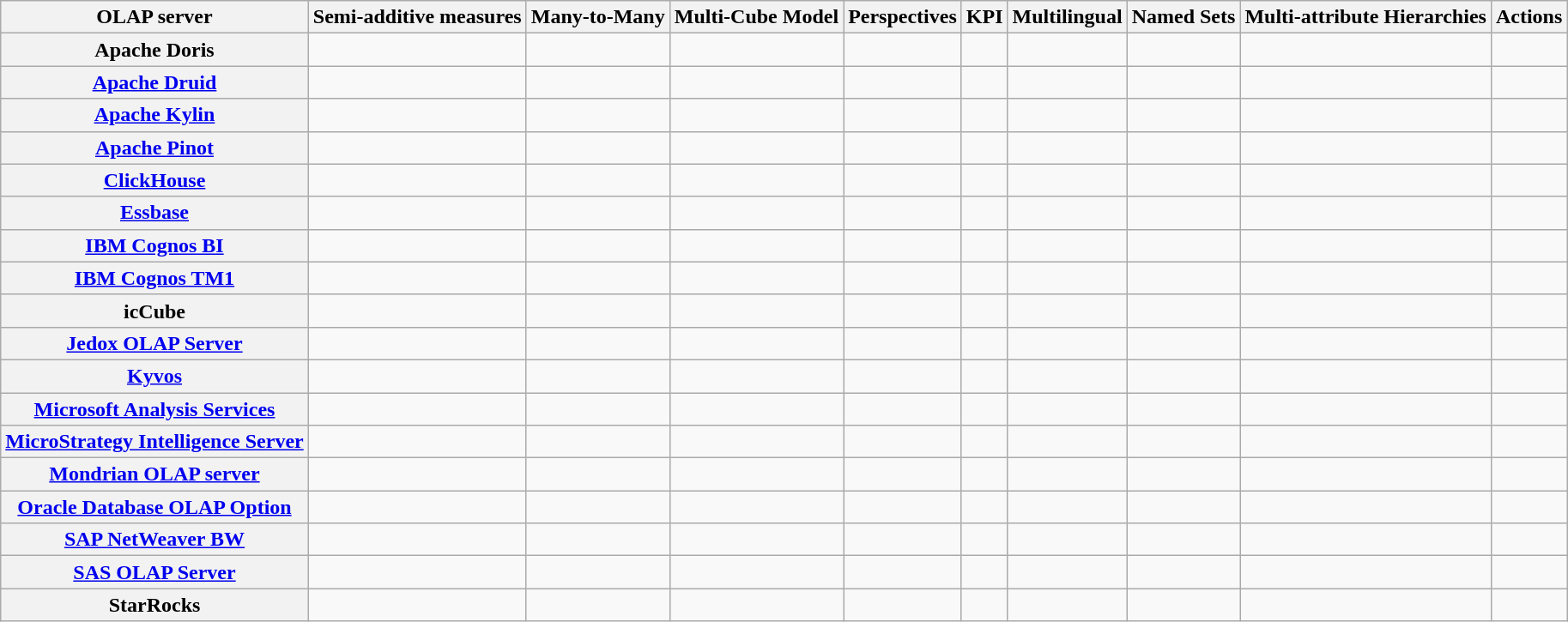<table class="wikitable sortable sort-under"  style="font-size: 100%; text-align: center; width: auto;">
<tr>
<th>OLAP server</th>
<th>Semi-additive measures</th>
<th>Many-to-Many</th>
<th>Multi-Cube Model</th>
<th>Perspectives</th>
<th>KPI</th>
<th>Multilingual</th>
<th>Named Sets</th>
<th>Multi-attribute Hierarchies</th>
<th>Actions</th>
</tr>
<tr>
<th>Apache Doris</th>
<td></td>
<td></td>
<td></td>
<td></td>
<td></td>
<td></td>
<td></td>
<td></td>
<td></td>
</tr>
<tr>
<th><a href='#'>Apache Druid</a></th>
<td></td>
<td></td>
<td></td>
<td></td>
<td></td>
<td></td>
<td></td>
<td></td>
<td></td>
</tr>
<tr>
<th><a href='#'>Apache Kylin</a></th>
<td></td>
<td></td>
<td></td>
<td></td>
<td></td>
<td></td>
<td></td>
<td></td>
<td></td>
</tr>
<tr>
<th><a href='#'>Apache Pinot</a></th>
<td></td>
<td></td>
<td></td>
<td></td>
<td></td>
<td></td>
<td></td>
<td></td>
<td></td>
</tr>
<tr>
<th><a href='#'>ClickHouse</a></th>
<td></td>
<td></td>
<td></td>
<td></td>
<td></td>
<td></td>
<td></td>
<td></td>
<td></td>
</tr>
<tr>
<th><a href='#'>Essbase</a></th>
<td></td>
<td></td>
<td></td>
<td></td>
<td></td>
<td></td>
<td></td>
<td></td>
<td></td>
</tr>
<tr>
<th><a href='#'>IBM Cognos BI</a></th>
<td></td>
<td></td>
<td></td>
<td></td>
<td></td>
<td></td>
<td></td>
<td></td>
<td></td>
</tr>
<tr>
<th><a href='#'>IBM Cognos TM1</a></th>
<td></td>
<td></td>
<td></td>
<td></td>
<td></td>
<td></td>
<td></td>
<td></td>
<td></td>
</tr>
<tr>
<th>icCube</th>
<td></td>
<td></td>
<td></td>
<td></td>
<td></td>
<td></td>
<td></td>
<td></td>
<td></td>
</tr>
<tr>
<th><a href='#'>Jedox OLAP Server</a></th>
<td></td>
<td></td>
<td></td>
<td></td>
<td></td>
<td></td>
<td></td>
<td></td>
<td></td>
</tr>
<tr>
<th><a href='#'>Kyvos</a></th>
<td></td>
<td></td>
<td></td>
<td></td>
<td></td>
<td></td>
<td></td>
<td></td>
<td></td>
</tr>
<tr>
<th><a href='#'>Microsoft Analysis Services</a></th>
<td></td>
<td></td>
<td></td>
<td></td>
<td></td>
<td></td>
<td></td>
<td></td>
<td></td>
</tr>
<tr>
<th><a href='#'>MicroStrategy Intelligence Server</a></th>
<td></td>
<td></td>
<td></td>
<td></td>
<td></td>
<td></td>
<td></td>
<td></td>
<td></td>
</tr>
<tr>
<th><a href='#'>Mondrian OLAP server</a></th>
<td></td>
<td></td>
<td></td>
<td></td>
<td></td>
<td></td>
<td></td>
<td></td>
<td></td>
</tr>
<tr>
<th><a href='#'>Oracle Database OLAP Option</a></th>
<td></td>
<td></td>
<td></td>
<td></td>
<td></td>
<td></td>
<td></td>
<td></td>
<td></td>
</tr>
<tr>
<th><a href='#'>SAP NetWeaver BW</a></th>
<td></td>
<td></td>
<td></td>
<td></td>
<td></td>
<td></td>
<td></td>
<td></td>
<td></td>
</tr>
<tr>
<th><a href='#'>SAS OLAP Server</a></th>
<td></td>
<td></td>
<td></td>
<td></td>
<td></td>
<td></td>
<td></td>
<td></td>
<td></td>
</tr>
<tr>
<th>StarRocks</th>
<td></td>
<td></td>
<td></td>
<td></td>
<td></td>
<td></td>
<td></td>
<td></td>
<td></td>
</tr>
</table>
